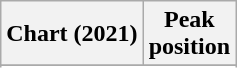<table class="wikitable sortable plainrowheaders" style="text-align:center;">
<tr>
<th scope="col">Chart (2021)</th>
<th scope="col">Peak<br>position</th>
</tr>
<tr>
</tr>
<tr>
</tr>
<tr>
</tr>
<tr>
</tr>
<tr>
</tr>
<tr>
</tr>
<tr>
</tr>
<tr>
</tr>
<tr>
</tr>
<tr>
</tr>
<tr>
</tr>
<tr>
</tr>
<tr>
</tr>
<tr>
</tr>
<tr>
</tr>
<tr>
</tr>
<tr>
</tr>
</table>
